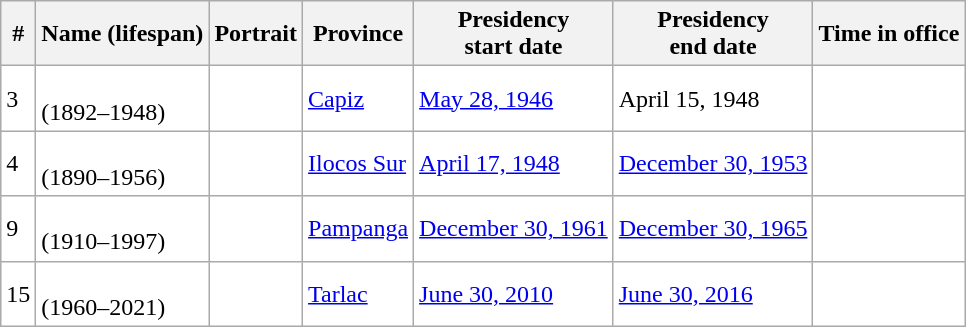<table class="sortable wikitable">
<tr>
<th style="text-align:center;"><abbr>#</abbr></th>
<th style="text-align:center;">Name (lifespan)</th>
<th style="text-align:center;">Portrait</th>
<th style="text-align:center;">Province</th>
<th style="text-align:center;">Presidency<br>start date</th>
<th style="text-align:center;">Presidency<br>end date</th>
<th style="text-align:center;">Time in office</th>
</tr>
<tr style="text-align:left; background:#fff;">
<td>3</td>
<td><br>(1892–1948)</td>
<td></td>
<td><a href='#'>Capiz</a></td>
<td><a href='#'>May 28, 1946</a></td>
<td>April 15, 1948</td>
<td></td>
</tr>
<tr style="text-align:left; background:#fff;">
<td>4</td>
<td><br>(1890–1956)</td>
<td></td>
<td><a href='#'>Ilocos Sur</a></td>
<td><a href='#'>April 17, 1948</a></td>
<td><a href='#'>December 30, 1953</a></td>
<td></td>
</tr>
<tr style="text-align:left; background:#fff;">
<td>9</td>
<td><br>(1910–1997)</td>
<td></td>
<td><a href='#'>Pampanga</a></td>
<td><a href='#'>December 30, 1961</a></td>
<td><a href='#'>December 30, 1965</a></td>
<td></td>
</tr>
<tr style="text-align:left; background:#fff;">
<td>15</td>
<td><br>(1960–2021)</td>
<td></td>
<td><a href='#'>Tarlac</a></td>
<td><a href='#'>June 30, 2010</a></td>
<td><a href='#'>June 30, 2016</a></td>
<td></td>
</tr>
</table>
